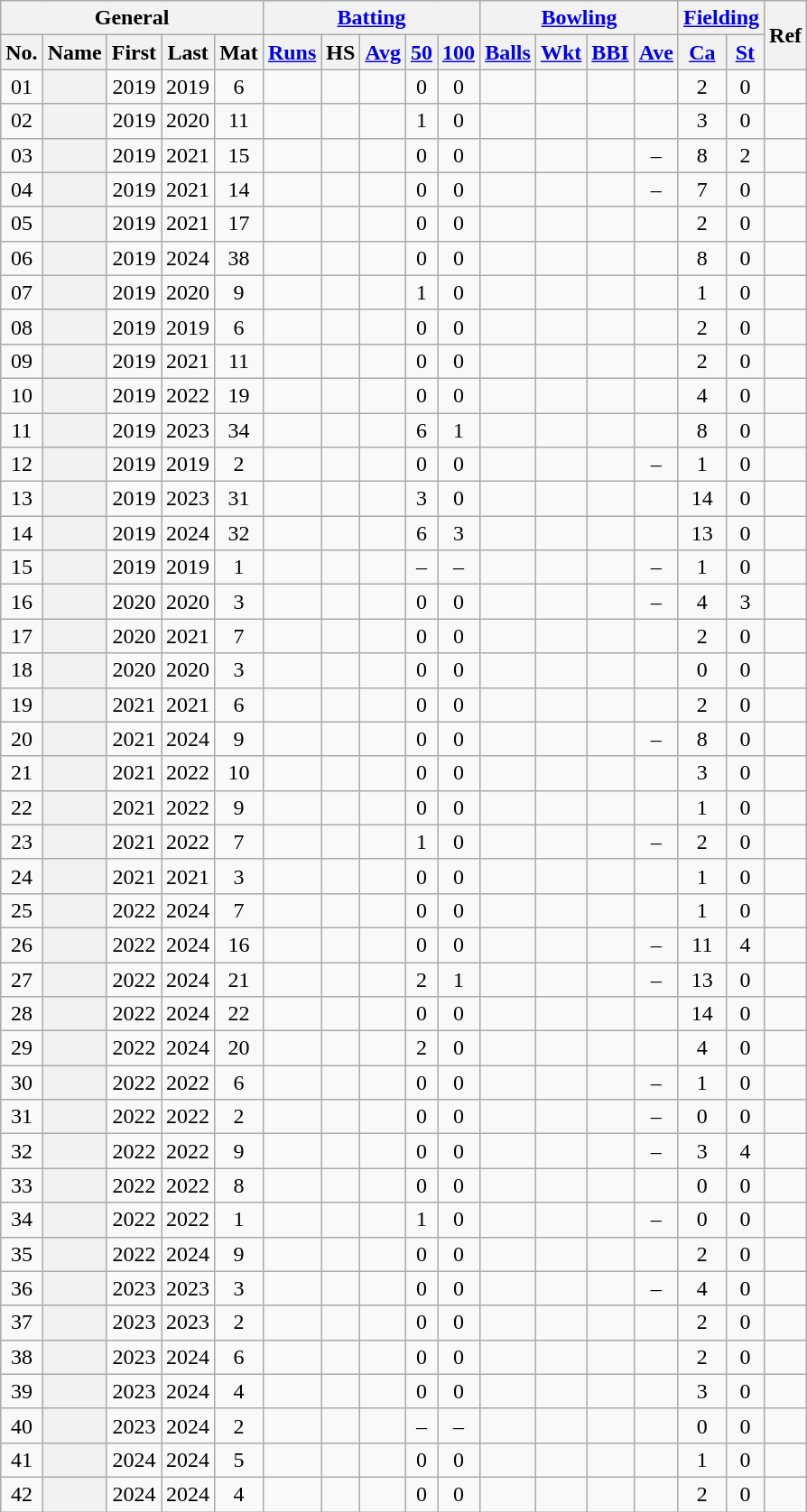<table class="wikitable plainrowheaders sortable">
<tr align="center">
<th scope="col" colspan=5 class="unsortable">General</th>
<th scope="col" colspan=5 class="unsortable"><a href='#'>Batting</a></th>
<th scope="col" colspan=4 class="unsortable"><a href='#'>Bowling</a></th>
<th scope="col" colspan=2 class="unsortable"><a href='#'>Fielding</a></th>
<th scope="col" rowspan=2 class="unsortable">Ref</th>
</tr>
<tr align="center">
<th scope="col">No.</th>
<th scope="col">Name</th>
<th scope="col">First</th>
<th scope="col">Last</th>
<th scope="col">Mat</th>
<th scope="col"><a href='#'>Runs</a></th>
<th scope="col">HS</th>
<th scope="col"><a href='#'>Avg</a></th>
<th scope="col"><a href='#'>50</a></th>
<th scope="col"><a href='#'>100</a></th>
<th scope="col"><a href='#'>Balls</a></th>
<th scope="col"><a href='#'>Wkt</a></th>
<th scope="col"><a href='#'>BBI</a></th>
<th scope="col"><a href='#'>Ave</a></th>
<th scope="col"><a href='#'>Ca</a></th>
<th scope="col"><a href='#'>St</a></th>
</tr>
<tr align="center">
<td><span>0</span>1</td>
<th scope="row" align="left"></th>
<td>2019</td>
<td>2019</td>
<td>6</td>
<td></td>
<td></td>
<td></td>
<td>0</td>
<td>0</td>
<td></td>
<td></td>
<td></td>
<td></td>
<td>2</td>
<td>0</td>
<td></td>
</tr>
<tr align="center">
<td><span>0</span>2</td>
<th scope="row" align="left"></th>
<td>2019</td>
<td>2020</td>
<td>11</td>
<td></td>
<td></td>
<td></td>
<td>1</td>
<td>0</td>
<td></td>
<td></td>
<td></td>
<td></td>
<td>3</td>
<td>0</td>
<td></td>
</tr>
<tr align="center">
<td><span>0</span>3</td>
<th scope="row" align="left"></th>
<td>2019</td>
<td>2021</td>
<td>15</td>
<td></td>
<td></td>
<td></td>
<td>0</td>
<td>0</td>
<td></td>
<td></td>
<td></td>
<td>–</td>
<td>8</td>
<td>2</td>
<td></td>
</tr>
<tr align="center">
<td><span>0</span>4</td>
<th scope="row" align="left"></th>
<td>2019</td>
<td>2021</td>
<td>14</td>
<td></td>
<td></td>
<td></td>
<td>0</td>
<td>0</td>
<td></td>
<td></td>
<td></td>
<td>–</td>
<td>7</td>
<td>0</td>
<td></td>
</tr>
<tr align="center">
<td><span>0</span>5</td>
<th scope="row" align="left"></th>
<td>2019</td>
<td>2021</td>
<td>17</td>
<td></td>
<td></td>
<td></td>
<td>0</td>
<td>0</td>
<td></td>
<td></td>
<td></td>
<td></td>
<td>2</td>
<td>0</td>
<td></td>
</tr>
<tr align="center">
<td><span>0</span>6</td>
<th scope="row" align="left"></th>
<td>2019</td>
<td>2024</td>
<td>38</td>
<td></td>
<td></td>
<td></td>
<td>0</td>
<td>0</td>
<td></td>
<td></td>
<td></td>
<td></td>
<td>8</td>
<td>0</td>
<td></td>
</tr>
<tr align="center">
<td><span>0</span>7</td>
<th scope="row" align="left"></th>
<td>2019</td>
<td>2020</td>
<td>9</td>
<td></td>
<td></td>
<td></td>
<td>1</td>
<td>0</td>
<td></td>
<td></td>
<td></td>
<td></td>
<td>1</td>
<td>0</td>
<td></td>
</tr>
<tr align="center">
<td><span>0</span>8</td>
<th scope="row" align="left"></th>
<td>2019</td>
<td>2019</td>
<td>6</td>
<td></td>
<td></td>
<td></td>
<td>0</td>
<td>0</td>
<td></td>
<td></td>
<td></td>
<td></td>
<td>2</td>
<td>0</td>
<td></td>
</tr>
<tr align="center">
<td><span>0</span>9</td>
<th scope="row" align="left"></th>
<td>2019</td>
<td>2021</td>
<td>11</td>
<td></td>
<td></td>
<td></td>
<td>0</td>
<td>0</td>
<td></td>
<td></td>
<td></td>
<td></td>
<td>2</td>
<td>0</td>
<td></td>
</tr>
<tr align="center">
<td>10</td>
<th scope="row" align="left"></th>
<td>2019</td>
<td>2022</td>
<td>19</td>
<td></td>
<td></td>
<td></td>
<td>0</td>
<td>0</td>
<td></td>
<td></td>
<td></td>
<td></td>
<td>4</td>
<td>0</td>
<td></td>
</tr>
<tr align="center">
<td>11</td>
<th scope="row" align="left"></th>
<td>2019</td>
<td>2023</td>
<td>34</td>
<td></td>
<td></td>
<td></td>
<td>6</td>
<td>1</td>
<td></td>
<td></td>
<td></td>
<td></td>
<td>8</td>
<td>0</td>
<td></td>
</tr>
<tr align="center">
<td>12</td>
<th scope="row" align="left"></th>
<td>2019</td>
<td>2019</td>
<td>2</td>
<td></td>
<td></td>
<td></td>
<td>0</td>
<td>0</td>
<td></td>
<td></td>
<td></td>
<td>–</td>
<td>1</td>
<td>0</td>
<td></td>
</tr>
<tr align="center">
<td>13</td>
<th scope="row" align="left"></th>
<td>2019</td>
<td>2023</td>
<td>31</td>
<td></td>
<td></td>
<td></td>
<td>3</td>
<td>0</td>
<td></td>
<td></td>
<td></td>
<td></td>
<td>14</td>
<td>0</td>
<td></td>
</tr>
<tr align="center">
<td>14</td>
<th scope="row" align="left"></th>
<td>2019</td>
<td>2024</td>
<td>32</td>
<td></td>
<td></td>
<td></td>
<td>6</td>
<td>3</td>
<td></td>
<td></td>
<td></td>
<td></td>
<td>13</td>
<td>0</td>
<td></td>
</tr>
<tr align="center">
<td>15</td>
<th scope="row" align="left"></th>
<td>2019</td>
<td>2019</td>
<td>1</td>
<td></td>
<td></td>
<td></td>
<td>–</td>
<td>–</td>
<td></td>
<td></td>
<td></td>
<td>–</td>
<td>1</td>
<td>0</td>
<td></td>
</tr>
<tr align="center">
<td>16</td>
<th scope="row" align="left"></th>
<td>2020</td>
<td>2020</td>
<td>3</td>
<td></td>
<td></td>
<td></td>
<td>0</td>
<td>0</td>
<td></td>
<td></td>
<td></td>
<td>–</td>
<td>4</td>
<td>3</td>
<td></td>
</tr>
<tr align="center">
<td>17</td>
<th scope="row" align="left"></th>
<td>2020</td>
<td>2021</td>
<td>7</td>
<td></td>
<td></td>
<td></td>
<td>0</td>
<td>0</td>
<td></td>
<td></td>
<td></td>
<td></td>
<td>2</td>
<td>0</td>
<td></td>
</tr>
<tr align="center">
<td>18</td>
<th scope="row" align="left"></th>
<td>2020</td>
<td>2020</td>
<td>3</td>
<td></td>
<td></td>
<td></td>
<td>0</td>
<td>0</td>
<td></td>
<td></td>
<td></td>
<td></td>
<td>0</td>
<td>0</td>
<td></td>
</tr>
<tr align="center">
<td>19</td>
<th scope="row" align="left"></th>
<td>2021</td>
<td>2021</td>
<td>6</td>
<td></td>
<td></td>
<td></td>
<td>0</td>
<td>0</td>
<td></td>
<td></td>
<td></td>
<td></td>
<td>2</td>
<td>0</td>
<td></td>
</tr>
<tr align="center">
<td>20</td>
<th scope="row" align="left"></th>
<td>2021</td>
<td>2024</td>
<td>9</td>
<td></td>
<td></td>
<td></td>
<td>0</td>
<td>0</td>
<td></td>
<td></td>
<td></td>
<td>–</td>
<td>8</td>
<td>0</td>
<td></td>
</tr>
<tr align="center">
<td>21</td>
<th scope="row" align="left"></th>
<td>2021</td>
<td>2022</td>
<td>10</td>
<td></td>
<td></td>
<td></td>
<td>0</td>
<td>0</td>
<td></td>
<td></td>
<td></td>
<td></td>
<td>3</td>
<td>0</td>
<td></td>
</tr>
<tr align="center">
<td>22</td>
<th scope="row" align="left"></th>
<td>2021</td>
<td>2022</td>
<td>9</td>
<td></td>
<td></td>
<td></td>
<td>0</td>
<td>0</td>
<td></td>
<td></td>
<td></td>
<td></td>
<td>1</td>
<td>0</td>
<td></td>
</tr>
<tr align="center">
<td>23</td>
<th scope="row" align="left"></th>
<td>2021</td>
<td>2022</td>
<td>7</td>
<td></td>
<td></td>
<td></td>
<td>1</td>
<td>0</td>
<td></td>
<td></td>
<td></td>
<td>–</td>
<td>2</td>
<td>0</td>
<td></td>
</tr>
<tr align="center">
<td>24</td>
<th scope="row" align="left"></th>
<td>2021</td>
<td>2021</td>
<td>3</td>
<td></td>
<td></td>
<td></td>
<td>0</td>
<td>0</td>
<td></td>
<td></td>
<td></td>
<td></td>
<td>1</td>
<td>0</td>
<td></td>
</tr>
<tr align="center">
<td>25</td>
<th scope="row" align="left"></th>
<td>2022</td>
<td>2024</td>
<td>7</td>
<td></td>
<td></td>
<td></td>
<td>0</td>
<td>0</td>
<td></td>
<td></td>
<td></td>
<td></td>
<td>1</td>
<td>0</td>
<td></td>
</tr>
<tr align="center">
<td>26</td>
<th scope="row" align="left"></th>
<td>2022</td>
<td>2024</td>
<td>16</td>
<td></td>
<td></td>
<td></td>
<td>0</td>
<td>0</td>
<td></td>
<td></td>
<td></td>
<td>–</td>
<td>11</td>
<td>4</td>
<td></td>
</tr>
<tr align="center">
<td>27</td>
<th scope="row" align="left"></th>
<td>2022</td>
<td>2024</td>
<td>21</td>
<td></td>
<td></td>
<td></td>
<td>2</td>
<td>1</td>
<td></td>
<td></td>
<td></td>
<td>–</td>
<td>13</td>
<td>0</td>
<td></td>
</tr>
<tr align="center">
<td>28</td>
<th scope="row" align="left"></th>
<td>2022</td>
<td>2024</td>
<td>22</td>
<td></td>
<td></td>
<td></td>
<td>0</td>
<td>0</td>
<td></td>
<td></td>
<td></td>
<td></td>
<td>14</td>
<td>0</td>
<td></td>
</tr>
<tr align="center">
<td>29</td>
<th scope="row" align="left"></th>
<td>2022</td>
<td>2024</td>
<td>20</td>
<td></td>
<td></td>
<td></td>
<td>2</td>
<td>0</td>
<td></td>
<td></td>
<td></td>
<td></td>
<td>4</td>
<td>0</td>
<td></td>
</tr>
<tr align="center">
<td>30</td>
<th scope="row" align="left"></th>
<td>2022</td>
<td>2022</td>
<td>6</td>
<td></td>
<td></td>
<td></td>
<td>0</td>
<td>0</td>
<td></td>
<td></td>
<td></td>
<td>–</td>
<td>1</td>
<td>0</td>
<td></td>
</tr>
<tr align="center">
<td>31</td>
<th scope="row" align="left"></th>
<td>2022</td>
<td>2022</td>
<td>2</td>
<td></td>
<td></td>
<td></td>
<td>0</td>
<td>0</td>
<td></td>
<td></td>
<td></td>
<td>–</td>
<td>0</td>
<td>0</td>
<td></td>
</tr>
<tr align="center">
<td>32</td>
<th scope="row" align="left"></th>
<td>2022</td>
<td>2022</td>
<td>9</td>
<td></td>
<td></td>
<td></td>
<td>0</td>
<td>0</td>
<td></td>
<td></td>
<td></td>
<td>–</td>
<td>3</td>
<td>4</td>
<td></td>
</tr>
<tr align="center">
<td>33</td>
<th scope="row" align="left"></th>
<td>2022</td>
<td>2022</td>
<td>8</td>
<td></td>
<td></td>
<td></td>
<td>0</td>
<td>0</td>
<td></td>
<td></td>
<td></td>
<td></td>
<td>0</td>
<td>0</td>
<td></td>
</tr>
<tr align="center">
<td>34</td>
<th scope="row" align="left"></th>
<td>2022</td>
<td>2022</td>
<td>1</td>
<td></td>
<td></td>
<td></td>
<td>1</td>
<td>0</td>
<td></td>
<td></td>
<td></td>
<td>–</td>
<td>0</td>
<td>0</td>
<td></td>
</tr>
<tr align="center">
<td>35</td>
<th scope="row" align="left"></th>
<td>2022</td>
<td>2024</td>
<td>9</td>
<td></td>
<td></td>
<td></td>
<td>0</td>
<td>0</td>
<td></td>
<td></td>
<td></td>
<td></td>
<td>2</td>
<td>0</td>
<td></td>
</tr>
<tr align="center">
<td>36</td>
<th scope="row" align="left"></th>
<td>2023</td>
<td>2023</td>
<td>3</td>
<td></td>
<td></td>
<td></td>
<td>0</td>
<td>0</td>
<td></td>
<td></td>
<td></td>
<td>–</td>
<td>4</td>
<td>0</td>
<td></td>
</tr>
<tr align="center">
<td>37</td>
<th scope="row" align="left"></th>
<td>2023</td>
<td>2023</td>
<td>2</td>
<td></td>
<td></td>
<td></td>
<td>0</td>
<td>0</td>
<td></td>
<td></td>
<td></td>
<td></td>
<td>2</td>
<td>0</td>
<td></td>
</tr>
<tr align="center">
<td>38</td>
<th scope="row" align="left"></th>
<td>2023</td>
<td>2024</td>
<td>6</td>
<td></td>
<td></td>
<td></td>
<td>0</td>
<td>0</td>
<td></td>
<td></td>
<td></td>
<td></td>
<td>2</td>
<td>0</td>
<td></td>
</tr>
<tr align="center">
<td>39</td>
<th scope="row" align="left"></th>
<td>2023</td>
<td>2024</td>
<td>4</td>
<td></td>
<td></td>
<td></td>
<td>0</td>
<td>0</td>
<td></td>
<td></td>
<td></td>
<td></td>
<td>3</td>
<td>0</td>
<td></td>
</tr>
<tr align="center">
<td>40</td>
<th scope="row" align="left"></th>
<td>2023</td>
<td>2024</td>
<td>2</td>
<td></td>
<td></td>
<td></td>
<td>–</td>
<td>–</td>
<td></td>
<td></td>
<td></td>
<td></td>
<td>0</td>
<td>0</td>
<td></td>
</tr>
<tr align="center">
<td>41</td>
<th scope="row" align="left"></th>
<td>2024</td>
<td>2024</td>
<td>5</td>
<td></td>
<td></td>
<td></td>
<td>0</td>
<td>0</td>
<td></td>
<td></td>
<td></td>
<td></td>
<td>1</td>
<td>0</td>
<td></td>
</tr>
<tr align="center">
<td>42</td>
<th scope="row" align="left"></th>
<td>2024</td>
<td>2024</td>
<td>4</td>
<td></td>
<td></td>
<td></td>
<td>0</td>
<td>0</td>
<td></td>
<td></td>
<td></td>
<td></td>
<td>2</td>
<td>0</td>
<td></td>
</tr>
</table>
